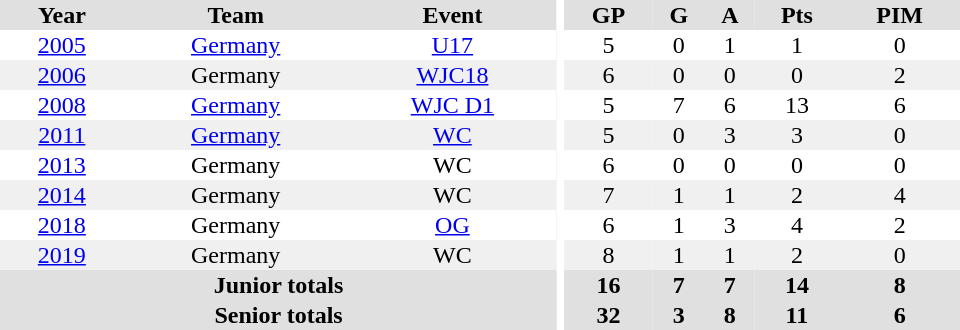<table border="0" cellpadding="1" cellspacing="0" ID="Table3" style="text-align:center; width:40em">
<tr ALIGN="center" bgcolor="#e0e0e0">
<th>Year</th>
<th>Team</th>
<th>Event</th>
<th rowspan="99" bgcolor="#ffffff"></th>
<th>GP</th>
<th>G</th>
<th>A</th>
<th>Pts</th>
<th>PIM</th>
</tr>
<tr>
<td><a href='#'>2005</a></td>
<td><a href='#'>Germany</a></td>
<td><a href='#'>U17</a></td>
<td>5</td>
<td>0</td>
<td>1</td>
<td>1</td>
<td>0</td>
</tr>
<tr bgcolor="#f0f0f0">
<td><a href='#'>2006</a></td>
<td>Germany</td>
<td><a href='#'>WJC18</a></td>
<td>6</td>
<td>0</td>
<td>0</td>
<td>0</td>
<td>2</td>
</tr>
<tr>
<td><a href='#'>2008</a></td>
<td><a href='#'>Germany</a></td>
<td><a href='#'>WJC D1</a></td>
<td>5</td>
<td>7</td>
<td>6</td>
<td>13</td>
<td>6</td>
</tr>
<tr bgcolor="#f0f0f0">
<td><a href='#'>2011</a></td>
<td><a href='#'>Germany</a></td>
<td><a href='#'>WC</a></td>
<td>5</td>
<td>0</td>
<td>3</td>
<td>3</td>
<td>0</td>
</tr>
<tr>
<td><a href='#'>2013</a></td>
<td>Germany</td>
<td>WC</td>
<td>6</td>
<td>0</td>
<td>0</td>
<td>0</td>
<td>0</td>
</tr>
<tr bgcolor="#f0f0f0">
<td><a href='#'>2014</a></td>
<td>Germany</td>
<td>WC</td>
<td>7</td>
<td>1</td>
<td>1</td>
<td>2</td>
<td>4</td>
</tr>
<tr>
<td><a href='#'>2018</a></td>
<td>Germany</td>
<td><a href='#'>OG</a></td>
<td>6</td>
<td>1</td>
<td>3</td>
<td>4</td>
<td>2</td>
</tr>
<tr bgcolor="#f0f0f0">
<td><a href='#'>2019</a></td>
<td>Germany</td>
<td>WC</td>
<td>8</td>
<td>1</td>
<td>1</td>
<td>2</td>
<td>0</td>
</tr>
<tr bgcolor="#e0e0e0">
<th colspan="3">Junior totals</th>
<th>16</th>
<th>7</th>
<th>7</th>
<th>14</th>
<th>8</th>
</tr>
<tr bgcolor="#e0e0e0">
<th colspan="3">Senior totals</th>
<th>32</th>
<th>3</th>
<th>8</th>
<th>11</th>
<th>6</th>
</tr>
</table>
